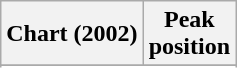<table class="wikitable sortable plainrowheaders" style="text-align:center">
<tr>
<th scope="col">Chart (2002)</th>
<th scope="col">Peak<br> position</th>
</tr>
<tr>
</tr>
<tr>
</tr>
</table>
